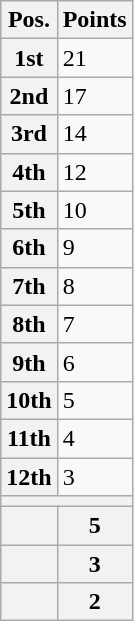<table class="wikitable">
<tr>
<th>Pos.</th>
<th>Points</th>
</tr>
<tr>
<th>1st</th>
<td>21</td>
</tr>
<tr>
<th>2nd</th>
<td>17</td>
</tr>
<tr>
<th>3rd</th>
<td>14</td>
</tr>
<tr>
<th>4th</th>
<td>12</td>
</tr>
<tr>
<th>5th</th>
<td>10</td>
</tr>
<tr>
<th>6th</th>
<td>9</td>
</tr>
<tr>
<th>7th</th>
<td>8</td>
</tr>
<tr>
<th>8th</th>
<td>7</td>
</tr>
<tr>
<th>9th</th>
<td>6</td>
</tr>
<tr>
<th>10th</th>
<td>5</td>
</tr>
<tr>
<th>11th</th>
<td>4</td>
</tr>
<tr>
<th>12th</th>
<td>3</td>
</tr>
<tr>
<th colspan=2></th>
</tr>
<tr>
<th></th>
<th>5</th>
</tr>
<tr>
<th></th>
<th>3</th>
</tr>
<tr>
<th></th>
<th>2</th>
</tr>
</table>
